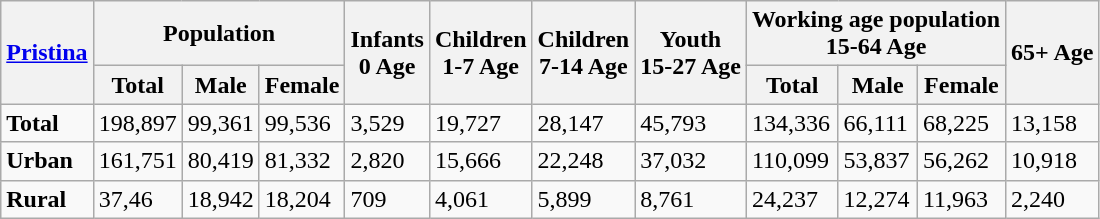<table class="wikitable">
<tr>
<th scope="col" rowspan="2"><a href='#'>Pristina</a></th>
<th scope="col" colspan="3">Population</th>
<th scope="col" rowspan="2">Infants<br>0 Age</th>
<th scope="col" rowspan="2">Children<br>1-7 Age</th>
<th scope="col" rowspan="2">Children<br>7-14 Age</th>
<th scope="col" rowspan="2">Youth<br>15-27 Age</th>
<th scope="col" colspan="3">Working age population<br>15-64 Age</th>
<th scope="col" rowspan="2">65+ Age</th>
</tr>
<tr style="text-align:center; background:#f0f0f0;">
<th scope="col">Total</th>
<th scope="col">Male</th>
<th scope="col">Female</th>
<th scope="col">Total</th>
<th scope="col">Male</th>
<th scope="col">Female</th>
</tr>
<tr>
<td><strong>Total</strong></td>
<td>198,897</td>
<td>99,361</td>
<td>99,536</td>
<td>3,529</td>
<td>19,727</td>
<td>28,147</td>
<td>45,793</td>
<td>134,336</td>
<td>66,111</td>
<td>68,225</td>
<td>13,158</td>
</tr>
<tr>
<td><strong>Urban</strong></td>
<td>161,751</td>
<td>80,419</td>
<td>81,332</td>
<td>2,820</td>
<td>15,666</td>
<td>22,248</td>
<td>37,032</td>
<td>110,099</td>
<td>53,837</td>
<td>56,262</td>
<td>10,918</td>
</tr>
<tr>
<td><strong>Rural</strong></td>
<td>37,46</td>
<td>18,942</td>
<td>18,204</td>
<td>709</td>
<td>4,061</td>
<td>5,899</td>
<td>8,761</td>
<td>24,237</td>
<td>12,274</td>
<td>11,963</td>
<td>2,240</td>
</tr>
</table>
